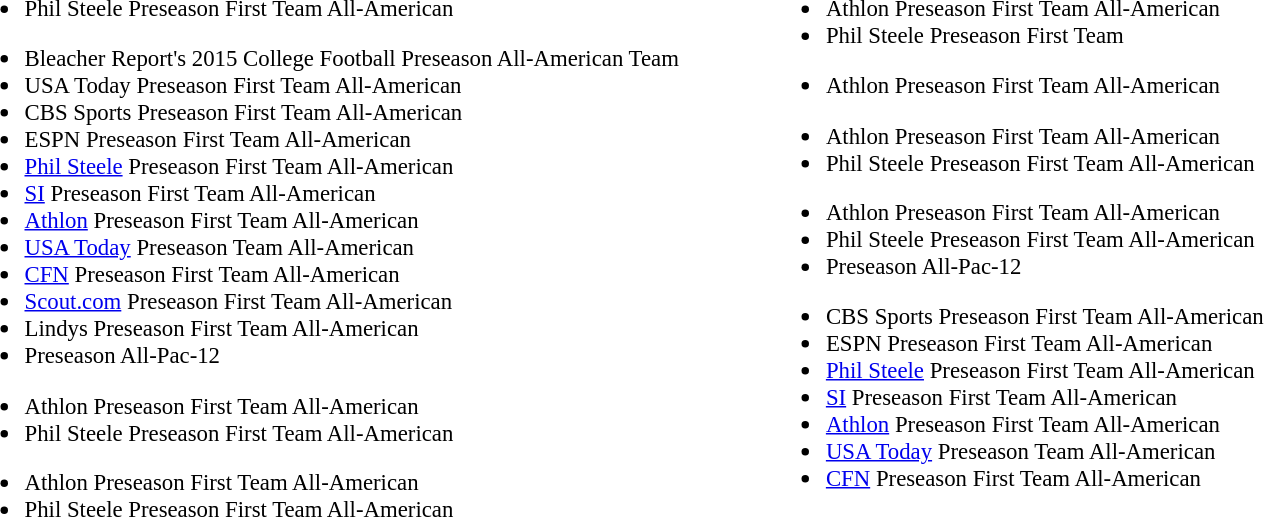<table class="toccolours" style="text-align: left;">
<tr>
<td style="font-size:95%; vertical-align:top;"><br><ul><li>Phil Steele Preseason First Team All-American</li></ul><ul><li>Bleacher Report's 2015 College Football Preseason All-American Team </li><li>USA Today Preseason First Team All-American </li><li>CBS Sports Preseason First Team All-American</li><li>ESPN Preseason First Team All-American </li><li><a href='#'>Phil Steele</a> Preseason First Team All-American</li><li><a href='#'>SI</a> Preseason First Team All-American</li><li><a href='#'>Athlon</a> Preseason First Team All-American</li><li><a href='#'>USA Today</a> Preseason Team All-American</li><li><a href='#'>CFN</a> Preseason First Team All-American</li><li><a href='#'>Scout.com</a> Preseason First Team All-American</li><li>Lindys Preseason First Team All-American</li><li>Preseason All-Pac-12</li></ul><ul><li>Athlon Preseason First Team All-American</li><li>Phil Steele Preseason First Team All-American</li></ul><ul><li>Athlon Preseason First Team All-American</li><li>Phil Steele Preseason First Team All-American</li></ul></td>
<td width="50"> </td>
<td style="vertical-align:top; font-size:95%;"><br><ul><li>Athlon Preseason First Team All-American</li><li>Phil Steele Preseason First Team</li></ul><ul><li>Athlon Preseason First Team All-American</li></ul><ul><li>Athlon Preseason First Team All-American</li><li>Phil Steele Preseason First Team All-American</li></ul><ul><li>Athlon Preseason First Team All-American</li><li>Phil Steele Preseason First Team All-American</li><li>Preseason All-Pac-12</li></ul><ul><li>CBS Sports Preseason First Team All-American</li><li>ESPN Preseason First Team All-American</li><li><a href='#'>Phil Steele</a> Preseason First Team All-American</li><li><a href='#'>SI</a> Preseason First Team All-American</li><li><a href='#'>Athlon</a> Preseason First Team All-American</li><li><a href='#'>USA Today</a> Preseason Team All-American</li><li><a href='#'>CFN</a> Preseason First Team All-American</li></ul></td>
</tr>
</table>
